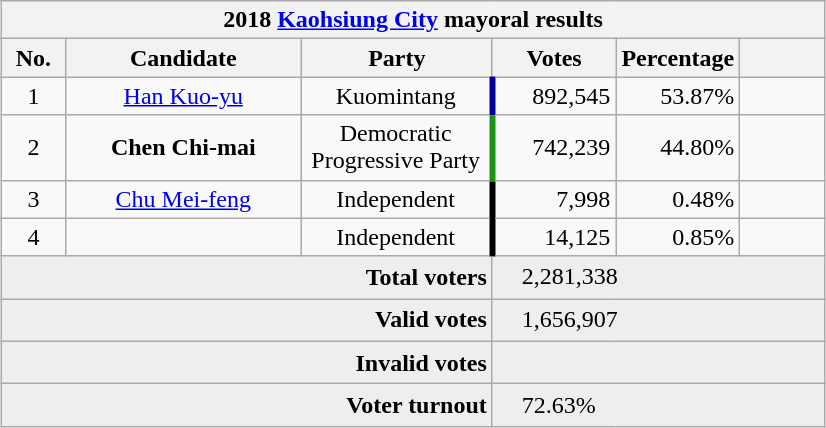<table class="wikitable collapsible" style="text-align:center;margin:1em auto;">
<tr>
<th colspan="6">2018 <a href='#'>Kaohsiung City</a> mayoral results</th>
</tr>
<tr>
<th width=35>No.</th>
<th width=150>Candidate</th>
<th width=120>Party</th>
<th width=75>Votes</th>
<th width=75>Percentage</th>
<th width=49></th>
</tr>
<tr>
<td>1</td>
<td><a href='#'>Han Kuo-yu</a></td>
<td> Kuomintang</td>
<td style="border-left:4px solid #000099;" align="right">892,545</td>
<td align="right">53.87%</td>
<td align="center"></td>
</tr>
<tr>
<td>2</td>
<td><strong>Chen Chi-mai</strong></td>
<td>Democratic Progressive Party</td>
<td style="border-left:4px solid #1B9413;" align="right">742,239</td>
<td align="right">44.80%</td>
<td align="center"></td>
</tr>
<tr>
<td>3</td>
<td><a href='#'>Chu Mei-feng</a></td>
<td> Independent</td>
<td style="border-left:4px solid #000000;" align="right">7,998</td>
<td align="right">0.48%</td>
<td align="center"></td>
</tr>
<tr>
<td>4</td>
<td></td>
<td> Independent</td>
<td style="border-left:4px solid #000000;" align="right">14,125</td>
<td align="right">0.85%</td>
<td align="center"></td>
</tr>
<tr bgcolor=EEEEEE>
<td colspan="3" align="right"><strong>Total voters</strong></td>
<td colspan="3" align="left">　2,281,338</td>
</tr>
<tr bgcolor=EEEEEE>
<td colspan="3" align="right"><strong>Valid votes</strong></td>
<td colspan="3" align="left">　1,656,907</td>
</tr>
<tr bgcolor=EEEEEE>
<td colspan="3" align="right"><strong>Invalid votes</strong></td>
<td colspan="3" align="left">　</td>
</tr>
<tr bgcolor=EEEEEE>
<td colspan="3" align="right"><strong>Voter turnout</strong></td>
<td colspan="3" align="left">　72.63%</td>
</tr>
</table>
